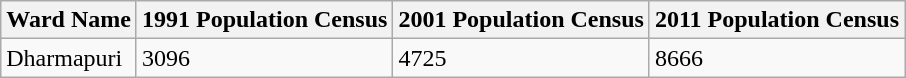<table class="wikitable sortable">
<tr>
<th>Ward Name</th>
<th>1991 Population Census</th>
<th>2001 Population Census</th>
<th>2011 Population Census</th>
</tr>
<tr>
<td>Dharmapuri</td>
<td>3096</td>
<td>4725</td>
<td>8666</td>
</tr>
</table>
